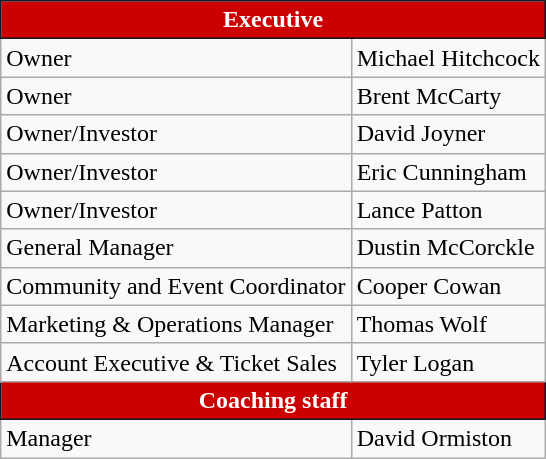<table class="wikitable">
<tr>
<th style="background:#CC0000; color:White; border:1px solid #101820;" colspan="2">Executive</th>
</tr>
<tr>
<td>Owner</td>
<td> Michael Hitchcock</td>
</tr>
<tr>
<td>Owner</td>
<td> Brent McCarty</td>
</tr>
<tr>
<td>Owner/Investor</td>
<td> David Joyner</td>
</tr>
<tr>
<td>Owner/Investor</td>
<td> Eric Cunningham</td>
</tr>
<tr>
<td>Owner/Investor</td>
<td> Lance Patton</td>
</tr>
<tr>
<td>General Manager</td>
<td> Dustin McCorckle</td>
</tr>
<tr>
<td>Community and Event Coordinator</td>
<td> Cooper Cowan</td>
</tr>
<tr>
<td>Marketing & Operations Manager</td>
<td> Thomas Wolf</td>
</tr>
<tr>
<td>Account Executive & Ticket Sales</td>
<td> Tyler Logan</td>
</tr>
<tr>
<th style="background:#CC0000; color:White; border:1px solid #101820;" colspan="2">Coaching staff</th>
</tr>
<tr>
<td>Manager</td>
<td> David Ormiston</td>
</tr>
</table>
